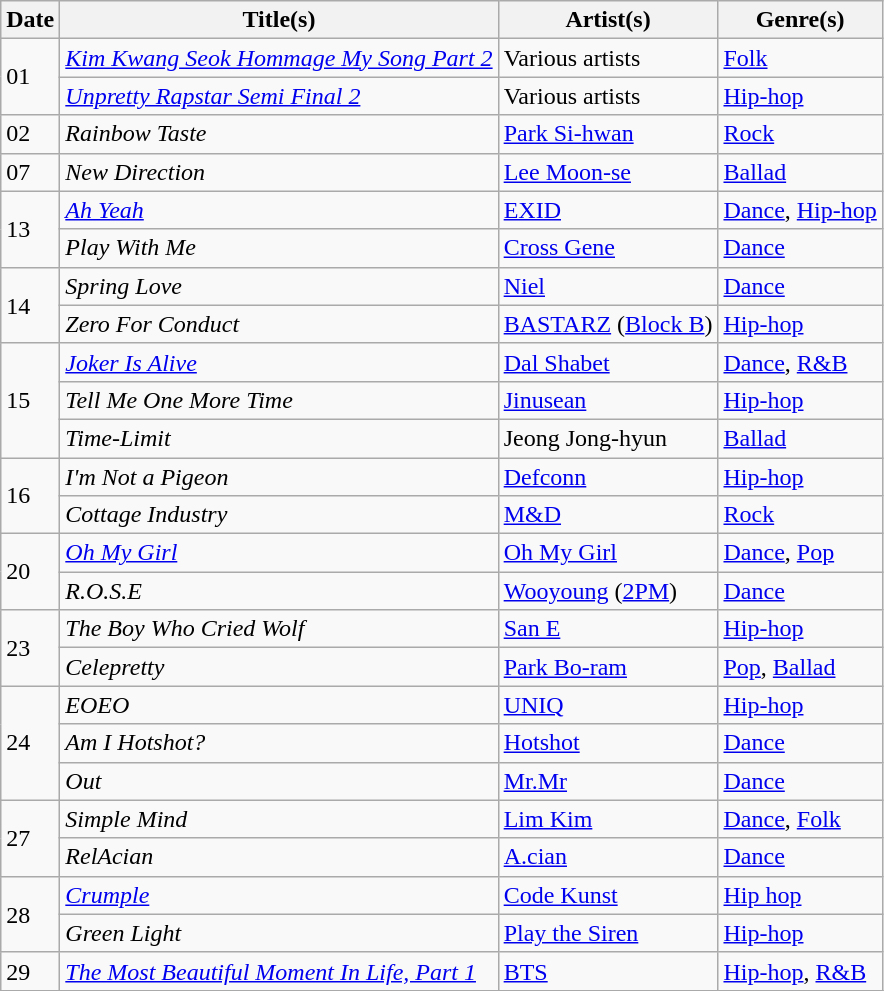<table class="wikitable" style="text-align: left;">
<tr>
<th>Date</th>
<th>Title(s)</th>
<th>Artist(s)</th>
<th>Genre(s)</th>
</tr>
<tr>
<td rowspan="2">01</td>
<td><em><a href='#'>Kim Kwang Seok Hommage My Song Part 2</a></em></td>
<td>Various artists</td>
<td><a href='#'>Folk</a></td>
</tr>
<tr>
<td><em><a href='#'>Unpretty Rapstar Semi Final 2</a></em></td>
<td>Various artists</td>
<td><a href='#'>Hip-hop</a></td>
</tr>
<tr>
<td rowspan="1">02</td>
<td><em>Rainbow Taste</em></td>
<td><a href='#'>Park Si-hwan</a></td>
<td><a href='#'>Rock</a></td>
</tr>
<tr>
<td rowspan="1">07</td>
<td><em>New Direction</em></td>
<td><a href='#'>Lee Moon-se</a></td>
<td><a href='#'>Ballad</a></td>
</tr>
<tr>
<td rowspan="2">13</td>
<td><em><a href='#'>Ah Yeah</a></em></td>
<td><a href='#'>EXID</a></td>
<td><a href='#'>Dance</a>, <a href='#'>Hip-hop</a></td>
</tr>
<tr>
<td><em>Play With Me</em></td>
<td><a href='#'>Cross Gene</a></td>
<td><a href='#'>Dance</a></td>
</tr>
<tr>
<td rowspan="2">14</td>
<td><em>Spring Love</em></td>
<td><a href='#'>Niel</a></td>
<td><a href='#'>Dance</a></td>
</tr>
<tr>
<td><em>Zero For Conduct</em></td>
<td><a href='#'>BASTARZ</a> (<a href='#'>Block B</a>)</td>
<td><a href='#'>Hip-hop</a></td>
</tr>
<tr>
<td rowspan="3">15</td>
<td><em><a href='#'>Joker Is Alive</a></em></td>
<td><a href='#'>Dal Shabet</a></td>
<td><a href='#'>Dance</a>, <a href='#'>R&B</a></td>
</tr>
<tr>
<td><em>Tell Me One More Time</em></td>
<td><a href='#'>Jinusean</a></td>
<td><a href='#'>Hip-hop</a></td>
</tr>
<tr>
<td><em>Time-Limit</em></td>
<td>Jeong Jong-hyun</td>
<td><a href='#'>Ballad</a></td>
</tr>
<tr>
<td rowspan="2">16</td>
<td><em>I'm Not a Pigeon</em></td>
<td><a href='#'>Defconn</a></td>
<td><a href='#'>Hip-hop</a></td>
</tr>
<tr>
<td><em>Cottage Industry</em></td>
<td><a href='#'>M&D</a></td>
<td><a href='#'>Rock</a></td>
</tr>
<tr>
<td rowspan="2">20</td>
<td><em><a href='#'>Oh My Girl</a></em></td>
<td><a href='#'>Oh My Girl</a></td>
<td><a href='#'>Dance</a>, <a href='#'>Pop</a></td>
</tr>
<tr>
<td><em>R.O.S.E</em></td>
<td><a href='#'>Wooyoung</a> (<a href='#'>2PM</a>)</td>
<td><a href='#'>Dance</a></td>
</tr>
<tr>
<td rowspan="2">23</td>
<td><em>The Boy Who Cried Wolf</em></td>
<td><a href='#'>San E</a></td>
<td><a href='#'>Hip-hop</a></td>
</tr>
<tr>
<td><em>Celepretty</em></td>
<td><a href='#'>Park Bo-ram</a></td>
<td><a href='#'>Pop</a>, <a href='#'>Ballad</a></td>
</tr>
<tr>
<td rowspan="3">24</td>
<td><em>EOEO</em></td>
<td><a href='#'>UNIQ</a></td>
<td><a href='#'>Hip-hop</a></td>
</tr>
<tr>
<td><em>Am I Hotshot?</em></td>
<td><a href='#'>Hotshot</a></td>
<td><a href='#'>Dance</a></td>
</tr>
<tr>
<td><em>Out</em></td>
<td><a href='#'>Mr.Mr</a></td>
<td><a href='#'>Dance</a></td>
</tr>
<tr>
<td rowspan="2">27</td>
<td><em>Simple Mind</em></td>
<td><a href='#'>Lim Kim</a></td>
<td><a href='#'>Dance</a>, <a href='#'>Folk</a></td>
</tr>
<tr>
<td><em>RelAcian</em></td>
<td><a href='#'>A.cian</a></td>
<td><a href='#'>Dance</a></td>
</tr>
<tr>
<td rowspan="2">28</td>
<td><em><a href='#'>Crumple</a></em></td>
<td><a href='#'>Code Kunst</a></td>
<td><a href='#'>Hip hop</a></td>
</tr>
<tr>
<td><em>Green Light</em></td>
<td><a href='#'>Play the Siren</a></td>
<td><a href='#'>Hip-hop</a></td>
</tr>
<tr>
<td rowspan="1">29</td>
<td><em><a href='#'>The Most Beautiful Moment In Life, Part 1</a></em></td>
<td><a href='#'>BTS</a></td>
<td><a href='#'>Hip-hop</a>, <a href='#'>R&B</a></td>
</tr>
<tr>
</tr>
</table>
